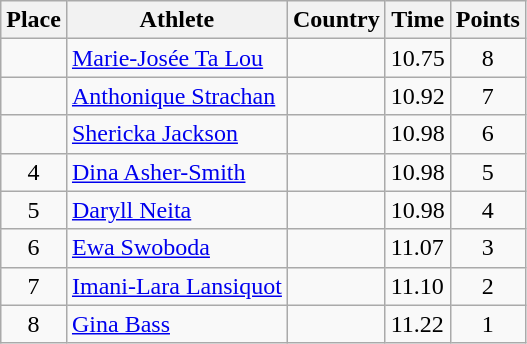<table class="wikitable">
<tr>
<th>Place</th>
<th>Athlete</th>
<th>Country</th>
<th>Time</th>
<th>Points</th>
</tr>
<tr>
<td align=center></td>
<td><a href='#'>Marie-Josée Ta Lou</a></td>
<td></td>
<td>10.75</td>
<td align=center>8</td>
</tr>
<tr>
<td align=center></td>
<td><a href='#'>Anthonique Strachan</a></td>
<td></td>
<td>10.92</td>
<td align=center>7</td>
</tr>
<tr>
<td align=center></td>
<td><a href='#'>Shericka Jackson</a></td>
<td></td>
<td>10.98</td>
<td align=center>6</td>
</tr>
<tr>
<td align=center>4</td>
<td><a href='#'>Dina Asher-Smith</a></td>
<td></td>
<td>10.98</td>
<td align=center>5</td>
</tr>
<tr>
<td align=center>5</td>
<td><a href='#'>Daryll Neita</a></td>
<td></td>
<td>10.98</td>
<td align=center>4</td>
</tr>
<tr>
<td align=center>6</td>
<td><a href='#'>Ewa Swoboda</a></td>
<td></td>
<td>11.07</td>
<td align=center>3</td>
</tr>
<tr>
<td align=center>7</td>
<td><a href='#'>Imani-Lara Lansiquot</a></td>
<td></td>
<td>11.10</td>
<td align=center>2</td>
</tr>
<tr>
<td align=center>8</td>
<td><a href='#'>Gina Bass</a></td>
<td></td>
<td>11.22</td>
<td align=center>1</td>
</tr>
</table>
